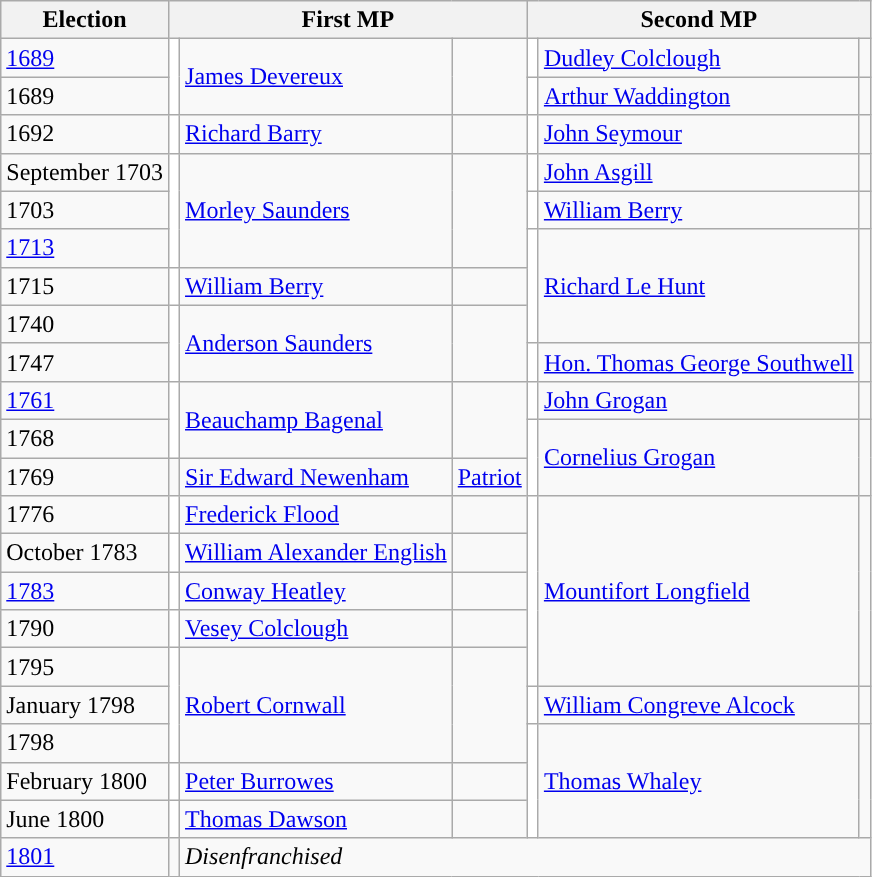<table class="wikitable">
<tr>
<th>Election</th>
<th colspan=3>First MP</th>
<th colspan=3>Second MP</th>
</tr>
<tr>
<td><a href='#'>1689</a></td>
<td rowspan="2" style="background-color: white"></td>
<td rowspan="2"><a href='#'>James Devereux</a></td>
<td rowspan="2"></td>
<td style="background-color: white"></td>
<td><a href='#'>Dudley Colclough</a></td>
<td></td>
</tr>
<tr>
<td>1689</td>
<td style="background-color: white"></td>
<td><a href='#'>Arthur Waddington</a></td>
<td></td>
</tr>
<tr>
<td>1692</td>
<td style="background-color: white"></td>
<td><a href='#'>Richard Barry</a></td>
<td></td>
<td style="background-color: white"></td>
<td><a href='#'>John Seymour</a></td>
<td></td>
</tr>
<tr>
<td>September 1703</td>
<td rowspan="3" style="background-color: white"></td>
<td rowspan="3"><a href='#'>Morley Saunders</a></td>
<td rowspan="3"></td>
<td style="background-color: white"></td>
<td><a href='#'>John Asgill</a></td>
<td></td>
</tr>
<tr>
<td>1703</td>
<td style="background-color: white"></td>
<td><a href='#'>William Berry</a></td>
<td></td>
</tr>
<tr>
<td><a href='#'>1713</a></td>
<td rowspan="3" style="background-color: white"></td>
<td rowspan="3"><a href='#'>Richard Le Hunt</a></td>
<td rowspan="3"></td>
</tr>
<tr>
<td>1715</td>
<td style="background-color: white"></td>
<td><a href='#'>William Berry</a></td>
<td></td>
</tr>
<tr>
<td>1740</td>
<td rowspan="2" style="background-color: white"></td>
<td rowspan="2"><a href='#'>Anderson Saunders</a></td>
<td rowspan="2"></td>
</tr>
<tr>
<td>1747</td>
<td style="background-color: white"></td>
<td><a href='#'>Hon. Thomas George Southwell</a></td>
<td></td>
</tr>
<tr>
<td><a href='#'>1761</a></td>
<td rowspan="2" style="background-color: white"></td>
<td rowspan="2"><a href='#'>Beauchamp Bagenal</a></td>
<td rowspan="2"></td>
<td style="background-color: white"></td>
<td><a href='#'>John Grogan</a></td>
<td></td>
</tr>
<tr>
<td>1768</td>
<td rowspan="2" style="background-color: white"></td>
<td rowspan="2"><a href='#'>Cornelius Grogan</a></td>
<td rowspan="2"></td>
</tr>
<tr>
<td>1769</td>
<td style="background-color: "></td>
<td><a href='#'>Sir Edward Newenham</a> </td>
<td><a href='#'>Patriot</a></td>
</tr>
<tr>
<td>1776</td>
<td style="background-color: white"></td>
<td><a href='#'>Frederick Flood</a></td>
<td></td>
<td rowspan="5" style="background-color: white"></td>
<td rowspan="5"><a href='#'>Mountifort Longfield</a></td>
<td rowspan="5"></td>
</tr>
<tr>
<td>October 1783</td>
<td style="background-color: white"></td>
<td><a href='#'>William Alexander English</a></td>
<td></td>
</tr>
<tr>
<td><a href='#'>1783</a></td>
<td style="background-color: white"></td>
<td><a href='#'>Conway Heatley</a></td>
<td></td>
</tr>
<tr>
<td>1790</td>
<td style="background-color: white"></td>
<td><a href='#'>Vesey Colclough</a></td>
<td></td>
</tr>
<tr>
<td>1795</td>
<td rowspan="3" style="background-color: white"></td>
<td rowspan="3"><a href='#'>Robert Cornwall</a></td>
<td rowspan="3"></td>
</tr>
<tr>
<td>January 1798</td>
<td style="background-color: white"></td>
<td><a href='#'>William Congreve Alcock</a></td>
<td></td>
</tr>
<tr>
<td>1798</td>
<td rowspan="3" style="background-color: white"></td>
<td rowspan="3"><a href='#'>Thomas Whaley</a></td>
<td rowspan="3"></td>
</tr>
<tr>
<td>February 1800</td>
<td style="background-color: white"></td>
<td><a href='#'>Peter Burrowes</a></td>
<td></td>
</tr>
<tr>
<td>June 1800</td>
<td style="background-color: white"></td>
<td><a href='#'>Thomas Dawson</a></td>
<td></td>
</tr>
<tr>
<td><a href='#'>1801</a></td>
<td></td>
<td colspan="5"><em>Disenfranchised</em></td>
</tr>
</table>
